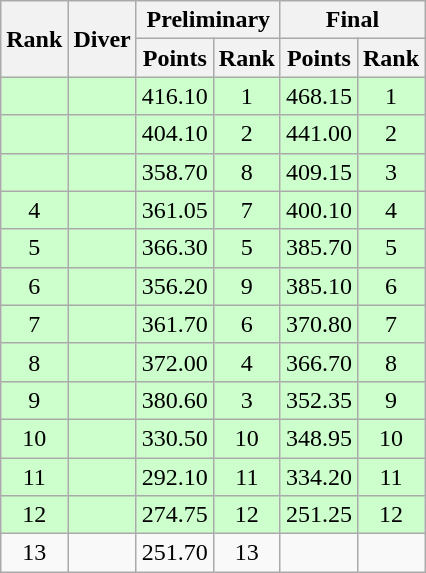<table class="wikitable" style="text-align:center">
<tr>
<th rowspan="2">Rank</th>
<th rowspan="2">Diver</th>
<th colspan="2">Preliminary</th>
<th colspan="2">Final</th>
</tr>
<tr>
<th>Points</th>
<th>Rank</th>
<th>Points</th>
<th>Rank</th>
</tr>
<tr bgcolor=ccffcc>
<td></td>
<td align=left></td>
<td>416.10</td>
<td>1</td>
<td>468.15</td>
<td>1</td>
</tr>
<tr bgcolor=ccffcc>
<td></td>
<td align=left></td>
<td>404.10</td>
<td>2</td>
<td>441.00</td>
<td>2</td>
</tr>
<tr bgcolor=ccffcc>
<td></td>
<td align=left></td>
<td>358.70</td>
<td>8</td>
<td>409.15</td>
<td>3</td>
</tr>
<tr bgcolor=ccffcc>
<td>4</td>
<td align=left></td>
<td>361.05</td>
<td>7</td>
<td>400.10</td>
<td>4</td>
</tr>
<tr bgcolor=ccffcc>
<td>5</td>
<td align=left></td>
<td>366.30</td>
<td>5</td>
<td>385.70</td>
<td>5</td>
</tr>
<tr bgcolor=ccffcc>
<td>6</td>
<td align=left></td>
<td>356.20</td>
<td>9</td>
<td>385.10</td>
<td>6</td>
</tr>
<tr bgcolor=ccffcc>
<td>7</td>
<td align=left></td>
<td>361.70</td>
<td>6</td>
<td>370.80</td>
<td>7</td>
</tr>
<tr bgcolor=ccffcc>
<td>8</td>
<td align=left></td>
<td>372.00</td>
<td>4</td>
<td>366.70</td>
<td>8</td>
</tr>
<tr bgcolor=ccffcc>
<td>9</td>
<td align=left></td>
<td>380.60</td>
<td>3</td>
<td>352.35</td>
<td>9</td>
</tr>
<tr bgcolor=ccffcc>
<td>10</td>
<td align=left></td>
<td>330.50</td>
<td>10</td>
<td>348.95</td>
<td>10</td>
</tr>
<tr bgcolor=ccffcc>
<td>11</td>
<td align=left></td>
<td>292.10</td>
<td>11</td>
<td>334.20</td>
<td>11</td>
</tr>
<tr bgcolor=ccffcc>
<td>12</td>
<td align=left></td>
<td>274.75</td>
<td>12</td>
<td>251.25</td>
<td>12</td>
</tr>
<tr>
<td>13</td>
<td align=left></td>
<td>251.70</td>
<td>13</td>
<td></td>
<td></td>
</tr>
</table>
